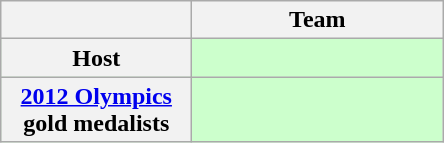<table class=wikitable>
<tr>
<th width=120px></th>
<th width=160px>Team</th>
</tr>
<tr bgcolor=#ccffcc>
<th>Host</th>
<td></td>
</tr>
<tr bgcolor=#ccffcc>
<th><a href='#'>2012 Olympics</a> gold medalists</th>
<td></td>
</tr>
</table>
